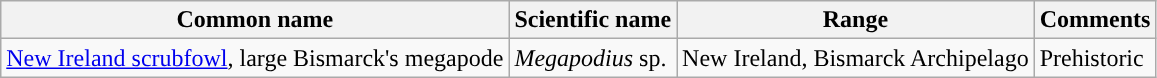<table class="wikitable">
<tr>
<th>Common name</th>
<th>Scientific name</th>
<th>Range</th>
<th class="unsortable">Comments</th>
</tr>
<tr>
<td><a href='#'>New Ireland scrubfowl</a>, large Bismarck's megapode</td>
<td><em>Megapodius</em> sp.</td>
<td>New Ireland, Bismarck Archipelago</td>
<td>Prehistoric</td>
</tr>
</table>
